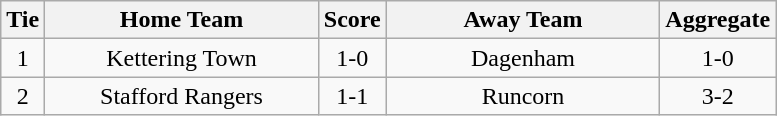<table class="wikitable" style="text-align:center;">
<tr>
<th width=20>Tie</th>
<th width=175>Home Team</th>
<th width=20>Score</th>
<th width=175>Away Team</th>
<th width=20>Aggregate</th>
</tr>
<tr>
<td>1</td>
<td>Kettering Town</td>
<td>1-0</td>
<td>Dagenham</td>
<td>1-0</td>
</tr>
<tr>
<td>2</td>
<td>Stafford Rangers</td>
<td>1-1</td>
<td>Runcorn</td>
<td>3-2</td>
</tr>
</table>
